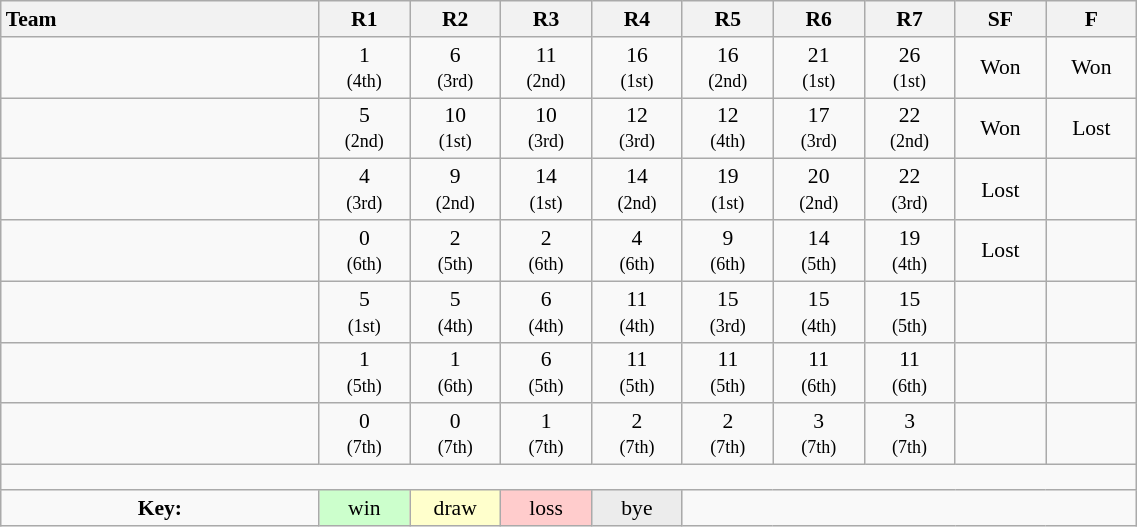<table class="wikitable collapsible" style="text-align:center; width:60%; font-size:90%">
<tr>
<th style="text-align:left; width:28%;">Team</th>
<th style="width:8%;">R1</th>
<th style="width:8%;">R2</th>
<th style="width:8%;">R3</th>
<th style="width:8%;">R4</th>
<th style="width:8%;">R5</th>
<th style="width:8%;">R6</th>
<th style="width:8%;">R7</th>
<th style="width:8%;">SF</th>
<th style="width:8%;">F</th>
</tr>
<tr>
<td style="text-align:left;"></td>
<td>1 <br> <small>(4th)</small></td>
<td>6 <br> <small>(3rd)</small></td>
<td>11 <br> <small>(2nd)</small></td>
<td>16 <br> <small>(1st)</small></td>
<td>16 <br> <small>(2nd)</small></td>
<td>21 <br> <small>(1st)</small></td>
<td>26 <br> <small>(1st)</small></td>
<td>Won</td>
<td>Won</td>
</tr>
<tr>
<td style="text-align:left;"></td>
<td>5 <br> <small>(2nd)</small></td>
<td>10 <br> <small>(1st)</small></td>
<td>10 <br> <small>(3rd)</small></td>
<td>12 <br> <small>(3rd)</small></td>
<td>12 <br> <small>(4th)</small></td>
<td>17 <br> <small>(3rd)</small></td>
<td>22 <br> <small>(2nd)</small></td>
<td>Won</td>
<td>Lost</td>
</tr>
<tr>
<td style="text-align:left;"></td>
<td>4 <br> <small>(3rd)</small></td>
<td>9 <br> <small>(2nd)</small></td>
<td>14 <br> <small>(1st)</small></td>
<td>14 <br> <small>(2nd)</small></td>
<td>19 <br> <small>(1st)</small></td>
<td>20 <br> <small>(2nd)</small></td>
<td>22 <br> <small>(3rd)</small></td>
<td>Lost</td>
<td> </td>
</tr>
<tr>
<td style="text-align:left;"></td>
<td>0 <br> <small>(6th)</small></td>
<td>2 <br> <small>(5th)</small></td>
<td>2 <br> <small>(6th)</small></td>
<td>4 <br> <small>(6th)</small></td>
<td>9 <br> <small>(6th)</small></td>
<td>14 <br> <small>(5th)</small></td>
<td>19 <br> <small>(4th)</small></td>
<td>Lost</td>
<td> </td>
</tr>
<tr>
<td style="text-align:left;"></td>
<td>5 <br> <small>(1st)</small></td>
<td>5 <br> <small>(4th)</small></td>
<td>6 <br> <small>(4th)</small></td>
<td>11 <br> <small>(4th)</small></td>
<td>15 <br> <small>(3rd)</small></td>
<td>15 <br> <small>(4th)</small></td>
<td>15 <br> <small>(5th)</small></td>
<td> </td>
<td> </td>
</tr>
<tr>
<td style="text-align:left;"></td>
<td>1 <br> <small>(5th)</small></td>
<td>1 <br> <small>(6th)</small></td>
<td>6 <br> <small>(5th)</small></td>
<td>11 <br> <small>(5th)</small></td>
<td>11 <br> <small>(5th)</small></td>
<td>11 <br> <small>(6th)</small></td>
<td>11 <br> <small>(6th)</small></td>
<td> </td>
<td> </td>
</tr>
<tr>
<td style="text-align:left;"></td>
<td>0 <br> <small>(7th)</small></td>
<td>0 <br> <small>(7th)</small></td>
<td>1 <br> <small>(7th)</small></td>
<td>2 <br> <small>(7th)</small></td>
<td>2 <br> <small>(7th)</small></td>
<td>3 <br> <small>(7th)</small></td>
<td>3 <br> <small>(7th)</small></td>
<td> </td>
<td> </td>
</tr>
<tr>
<td colspan="100%" style="text-align:center; height: 10px;"></td>
</tr>
<tr>
<td><strong>Key:</strong></td>
<td style="background:#CCFFCC;">win</td>
<td style="background:#FFFFCC;">draw</td>
<td style="background:#FFCCCC;">loss</td>
<td style="background:#ECECEC;">bye</td>
<td colspan="100%"></td>
</tr>
</table>
